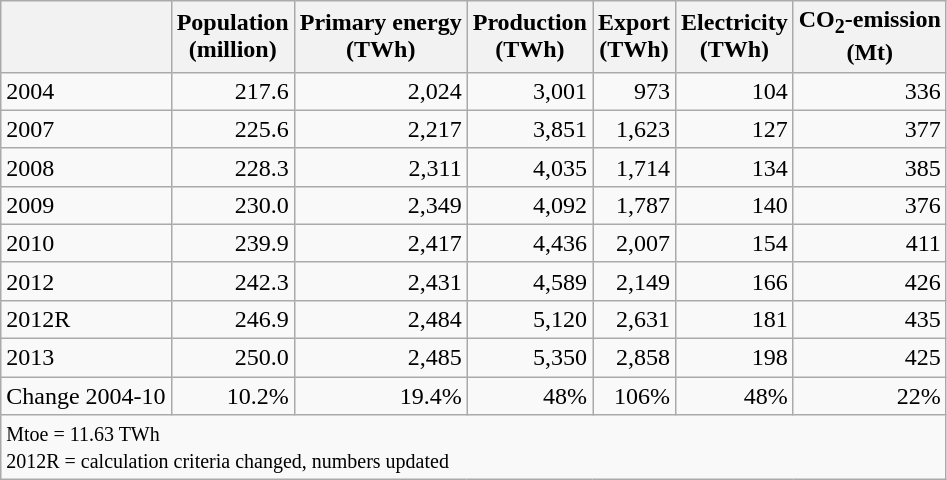<table class="wikitable" style="text-align:right">
<tr>
<th></th>
<th>Population <br>(million)</th>
<th>Primary energy <br>(TWh)</th>
<th>Production <br>(TWh)</th>
<th>Export <br>(TWh)</th>
<th>Electricity <br>(TWh)</th>
<th>CO<sub>2</sub>-emission <br>(Mt)</th>
</tr>
<tr>
<td align="left">2004</td>
<td>217.6</td>
<td>2,024</td>
<td>3,001</td>
<td>973</td>
<td>104</td>
<td>336</td>
</tr>
<tr>
<td align="left">2007</td>
<td>225.6</td>
<td>2,217</td>
<td>3,851</td>
<td>1,623</td>
<td>127</td>
<td>377</td>
</tr>
<tr>
<td align="left">2008</td>
<td>228.3</td>
<td>2,311</td>
<td>4,035</td>
<td>1,714</td>
<td>134</td>
<td>385</td>
</tr>
<tr>
<td align="left">2009</td>
<td>230.0</td>
<td>2,349</td>
<td>4,092</td>
<td>1,787</td>
<td>140</td>
<td>376</td>
</tr>
<tr>
<td align="left">2010</td>
<td>239.9</td>
<td>2,417</td>
<td>4,436</td>
<td>2,007</td>
<td>154</td>
<td>411</td>
</tr>
<tr>
<td align="left">2012</td>
<td>242.3</td>
<td>2,431</td>
<td>4,589</td>
<td>2,149</td>
<td>166</td>
<td>426</td>
</tr>
<tr>
<td align="left">2012R</td>
<td>246.9</td>
<td>2,484</td>
<td>5,120</td>
<td>2,631</td>
<td>181</td>
<td>435</td>
</tr>
<tr>
<td align="left">2013</td>
<td>250.0</td>
<td>2,485</td>
<td>5,350</td>
<td>2,858</td>
<td>198</td>
<td>425</td>
</tr>
<tr>
<td align="left">Change 2004-10</td>
<td>10.2%</td>
<td>19.4%</td>
<td>48%</td>
<td>106%</td>
<td>48%</td>
<td>22%</td>
</tr>
<tr>
<td align="left" colspan=7><small> Mtoe = 11.63 TWh </small><br><small>2012R =  calculation criteria changed, numbers updated </small></td>
</tr>
</table>
